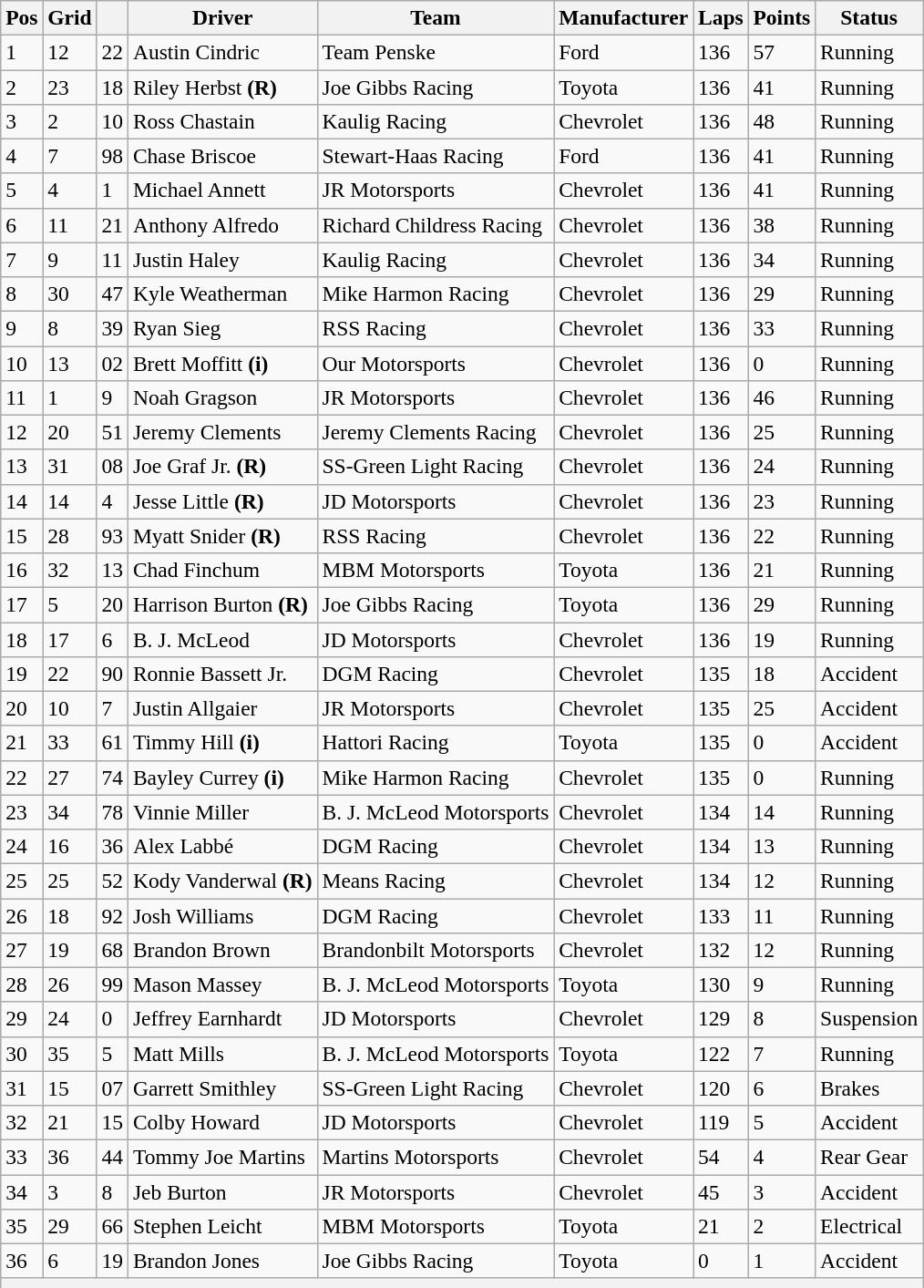<table class="wikitable" style="font-size:98%">
<tr>
<th>Pos</th>
<th>Grid</th>
<th></th>
<th>Driver</th>
<th>Team</th>
<th>Manufacturer</th>
<th>Laps</th>
<th>Points</th>
<th>Status</th>
</tr>
<tr>
<td>1</td>
<td>12</td>
<td>22</td>
<td>Austin Cindric</td>
<td>Team Penske</td>
<td>Ford</td>
<td>136</td>
<td>57</td>
<td>Running</td>
</tr>
<tr>
<td>2</td>
<td>23</td>
<td>18</td>
<td>Riley Herbst <strong>(R)</strong></td>
<td>Joe Gibbs Racing</td>
<td>Toyota</td>
<td>136</td>
<td>41</td>
<td>Running</td>
</tr>
<tr>
<td>3</td>
<td>2</td>
<td>10</td>
<td>Ross Chastain</td>
<td>Kaulig Racing</td>
<td>Chevrolet</td>
<td>136</td>
<td>48</td>
<td>Running</td>
</tr>
<tr>
<td>4</td>
<td>7</td>
<td>98</td>
<td>Chase Briscoe</td>
<td>Stewart-Haas Racing</td>
<td>Ford</td>
<td>136</td>
<td>41</td>
<td>Running</td>
</tr>
<tr>
<td>5</td>
<td>4</td>
<td>1</td>
<td>Michael Annett</td>
<td>JR Motorsports</td>
<td>Chevrolet</td>
<td>136</td>
<td>41</td>
<td>Running</td>
</tr>
<tr>
<td>6</td>
<td>11</td>
<td>21</td>
<td>Anthony Alfredo</td>
<td>Richard Childress Racing</td>
<td>Chevrolet</td>
<td>136</td>
<td>38</td>
<td>Running</td>
</tr>
<tr>
<td>7</td>
<td>9</td>
<td>11</td>
<td>Justin Haley</td>
<td>Kaulig Racing</td>
<td>Chevrolet</td>
<td>136</td>
<td>34</td>
<td>Running</td>
</tr>
<tr>
<td>8</td>
<td>30</td>
<td>47</td>
<td>Kyle Weatherman</td>
<td>Mike Harmon Racing</td>
<td>Chevrolet</td>
<td>136</td>
<td>29</td>
<td>Running</td>
</tr>
<tr>
<td>9</td>
<td>8</td>
<td>39</td>
<td>Ryan Sieg</td>
<td>RSS Racing</td>
<td>Chevrolet</td>
<td>136</td>
<td>33</td>
<td>Running</td>
</tr>
<tr>
<td>10</td>
<td>13</td>
<td>02</td>
<td>Brett Moffitt <strong>(i)</strong></td>
<td>Our Motorsports</td>
<td>Chevrolet</td>
<td>136</td>
<td>0</td>
<td>Running</td>
</tr>
<tr>
<td>11</td>
<td>1</td>
<td>9</td>
<td>Noah Gragson</td>
<td>JR Motorsports</td>
<td>Chevrolet</td>
<td>136</td>
<td>46</td>
<td>Running</td>
</tr>
<tr>
<td>12</td>
<td>20</td>
<td>51</td>
<td>Jeremy Clements</td>
<td>Jeremy Clements Racing</td>
<td>Chevrolet</td>
<td>136</td>
<td>25</td>
<td>Running</td>
</tr>
<tr>
<td>13</td>
<td>31</td>
<td>08</td>
<td>Joe Graf Jr. <strong>(R)</strong></td>
<td>SS-Green Light Racing</td>
<td>Chevrolet</td>
<td>136</td>
<td>24</td>
<td>Running</td>
</tr>
<tr>
<td>14</td>
<td>14</td>
<td>4</td>
<td>Jesse Little <strong>(R)</strong></td>
<td>JD Motorsports</td>
<td>Chevrolet</td>
<td>136</td>
<td>23</td>
<td>Running</td>
</tr>
<tr>
<td>15</td>
<td>28</td>
<td>93</td>
<td>Myatt Snider <strong>(R)</strong></td>
<td>RSS Racing</td>
<td>Chevrolet</td>
<td>136</td>
<td>22</td>
<td>Running</td>
</tr>
<tr>
<td>16</td>
<td>32</td>
<td>13</td>
<td>Chad Finchum</td>
<td>MBM Motorsports</td>
<td>Toyota</td>
<td>136</td>
<td>21</td>
<td>Running</td>
</tr>
<tr>
<td>17</td>
<td>5</td>
<td>20</td>
<td>Harrison Burton <strong>(R)</strong></td>
<td>Joe Gibbs Racing</td>
<td>Toyota</td>
<td>136</td>
<td>29</td>
<td>Running</td>
</tr>
<tr>
<td>18</td>
<td>17</td>
<td>6</td>
<td>B. J. McLeod</td>
<td>JD Motorsports</td>
<td>Chevrolet</td>
<td>136</td>
<td>19</td>
<td>Running</td>
</tr>
<tr>
<td>19</td>
<td>22</td>
<td>90</td>
<td>Ronnie Bassett Jr.</td>
<td>DGM Racing</td>
<td>Chevrolet</td>
<td>135</td>
<td>18</td>
<td>Accident</td>
</tr>
<tr>
<td>20</td>
<td>10</td>
<td>7</td>
<td>Justin Allgaier</td>
<td>JR Motorsports</td>
<td>Chevrolet</td>
<td>135</td>
<td>25</td>
<td>Accident</td>
</tr>
<tr>
<td>21</td>
<td>33</td>
<td>61</td>
<td>Timmy Hill <strong>(i)</strong></td>
<td>Hattori Racing</td>
<td>Toyota</td>
<td>135</td>
<td>0</td>
<td>Accident</td>
</tr>
<tr>
<td>22</td>
<td>27</td>
<td>74</td>
<td>Bayley Currey <strong>(i)</strong></td>
<td>Mike Harmon Racing</td>
<td>Chevrolet</td>
<td>135</td>
<td>0</td>
<td>Running</td>
</tr>
<tr>
<td>23</td>
<td>34</td>
<td>78</td>
<td>Vinnie Miller</td>
<td>B. J. McLeod Motorsports</td>
<td>Chevrolet</td>
<td>134</td>
<td>14</td>
<td>Running</td>
</tr>
<tr>
<td>24</td>
<td>16</td>
<td>36</td>
<td>Alex Labbé</td>
<td>DGM Racing</td>
<td>Chevrolet</td>
<td>134</td>
<td>13</td>
<td>Running</td>
</tr>
<tr>
<td>25</td>
<td>25</td>
<td>52</td>
<td>Kody Vanderwal <strong>(R)</strong></td>
<td>Means Racing</td>
<td>Chevrolet</td>
<td>134</td>
<td>12</td>
<td>Running</td>
</tr>
<tr>
<td>26</td>
<td>18</td>
<td>92</td>
<td>Josh Williams</td>
<td>DGM Racing</td>
<td>Chevrolet</td>
<td>133</td>
<td>11</td>
<td>Running</td>
</tr>
<tr>
<td>27</td>
<td>19</td>
<td>68</td>
<td>Brandon Brown</td>
<td>Brandonbilt Motorsports</td>
<td>Chevrolet</td>
<td>132</td>
<td>12</td>
<td>Running</td>
</tr>
<tr>
<td>28</td>
<td>26</td>
<td>99</td>
<td>Mason Massey</td>
<td>B. J. McLeod Motorsports</td>
<td>Toyota</td>
<td>130</td>
<td>9</td>
<td>Running</td>
</tr>
<tr>
<td>29</td>
<td>24</td>
<td>0</td>
<td>Jeffrey Earnhardt</td>
<td>JD Motorsports</td>
<td>Chevrolet</td>
<td>129</td>
<td>8</td>
<td>Suspension</td>
</tr>
<tr>
<td>30</td>
<td>35</td>
<td>5</td>
<td>Matt Mills</td>
<td>B. J. McLeod Motorsports</td>
<td>Toyota</td>
<td>122</td>
<td>7</td>
<td>Running</td>
</tr>
<tr>
<td>31</td>
<td>15</td>
<td>07</td>
<td>Garrett Smithley</td>
<td>SS-Green Light Racing</td>
<td>Chevrolet</td>
<td>120</td>
<td>6</td>
<td>Brakes</td>
</tr>
<tr>
<td>32</td>
<td>21</td>
<td>15</td>
<td>Colby Howard</td>
<td>JD Motorsports</td>
<td>Chevrolet</td>
<td>119</td>
<td>5</td>
<td>Accident</td>
</tr>
<tr>
<td>33</td>
<td>36</td>
<td>44</td>
<td>Tommy Joe Martins</td>
<td>Martins Motorsports</td>
<td>Chevrolet</td>
<td>54</td>
<td>4</td>
<td>Rear Gear</td>
</tr>
<tr>
<td>34</td>
<td>3</td>
<td>8</td>
<td>Jeb Burton</td>
<td>JR Motorsports</td>
<td>Chevrolet</td>
<td>45</td>
<td>3</td>
<td>Accident</td>
</tr>
<tr>
<td>35</td>
<td>29</td>
<td>66</td>
<td>Stephen Leicht</td>
<td>MBM Motorsports</td>
<td>Toyota</td>
<td>21</td>
<td>2</td>
<td>Electrical</td>
</tr>
<tr>
<td>36</td>
<td>6</td>
<td>19</td>
<td>Brandon Jones</td>
<td>Joe Gibbs Racing</td>
<td>Toyota</td>
<td>0</td>
<td>1</td>
<td>Accident</td>
</tr>
<tr>
<th colspan="9"></th>
</tr>
<tr>
</tr>
</table>
